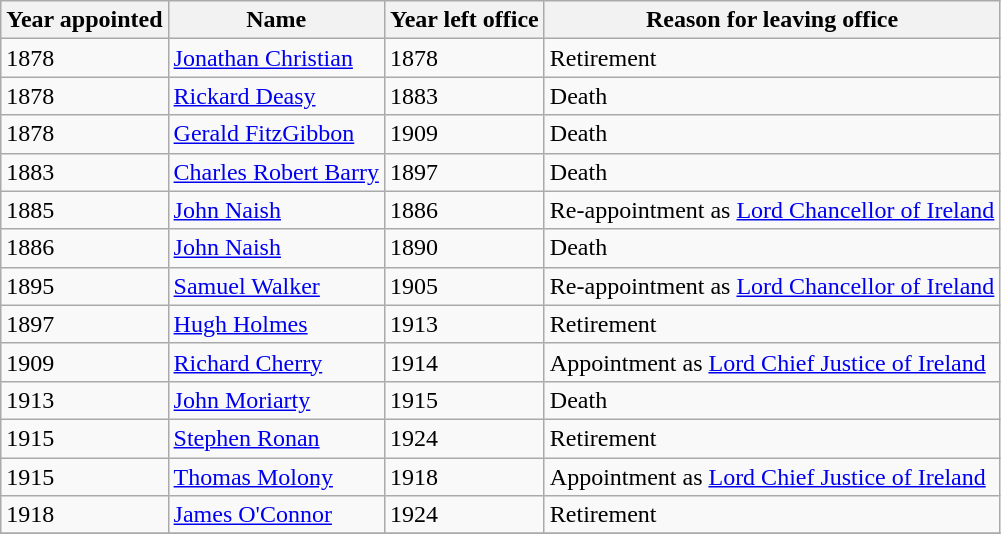<table class="wikitable">
<tr>
<th>Year appointed</th>
<th>Name</th>
<th>Year left office</th>
<th>Reason for leaving office</th>
</tr>
<tr>
<td>1878</td>
<td><a href='#'>Jonathan Christian</a></td>
<td>1878</td>
<td>Retirement</td>
</tr>
<tr>
<td>1878</td>
<td><a href='#'>Rickard Deasy</a></td>
<td>1883</td>
<td>Death</td>
</tr>
<tr>
<td>1878</td>
<td><a href='#'>Gerald FitzGibbon</a></td>
<td>1909</td>
<td>Death</td>
</tr>
<tr>
<td>1883</td>
<td><a href='#'>Charles Robert Barry</a></td>
<td>1897</td>
<td>Death</td>
</tr>
<tr>
<td>1885</td>
<td><a href='#'>John Naish</a></td>
<td>1886</td>
<td>Re-appointment as <a href='#'>Lord Chancellor of Ireland</a></td>
</tr>
<tr>
<td>1886</td>
<td><a href='#'>John Naish</a></td>
<td>1890</td>
<td>Death</td>
</tr>
<tr>
<td>1895</td>
<td><a href='#'>Samuel Walker</a></td>
<td>1905</td>
<td>Re-appointment as <a href='#'>Lord Chancellor of Ireland</a></td>
</tr>
<tr>
<td>1897</td>
<td><a href='#'>Hugh Holmes</a></td>
<td>1913</td>
<td>Retirement</td>
</tr>
<tr>
<td>1909</td>
<td><a href='#'>Richard Cherry</a></td>
<td>1914</td>
<td>Appointment as <a href='#'>Lord Chief Justice of Ireland</a></td>
</tr>
<tr>
<td>1913</td>
<td><a href='#'>John Moriarty</a></td>
<td>1915</td>
<td>Death</td>
</tr>
<tr>
<td>1915</td>
<td><a href='#'>Stephen Ronan</a></td>
<td>1924</td>
<td>Retirement</td>
</tr>
<tr>
<td>1915</td>
<td><a href='#'>Thomas Molony</a></td>
<td>1918</td>
<td>Appointment as <a href='#'>Lord Chief Justice of Ireland</a></td>
</tr>
<tr>
<td>1918</td>
<td><a href='#'>James O'Connor</a></td>
<td>1924</td>
<td>Retirement</td>
</tr>
<tr>
</tr>
</table>
